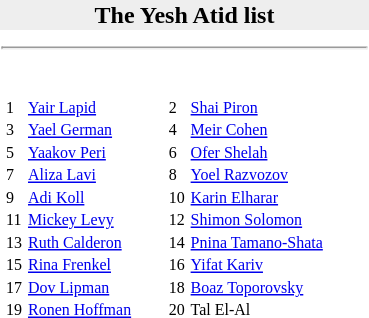<table style="float: right; margin: 0 0 0.5em 1em; clear:left; width:250px;" class="toccolours">
<tr>
<td colspan="2" style="background: #EEE; text-align: center;"><strong>The Yesh Atid list</strong></td>
</tr>
<tr>
<td colspan="2"><hr></td>
</tr>
<tr>
<td colspan="2"><br><div><table style="width:100%; font-size: 8pt">
<tr>
<td style="width:8px">1</td>
<td style=><a href='#'>Yair Lapid</a></td>
<td style="width:8px">2</td>
<td style=><a href='#'>Shai Piron</a></td>
</tr>
<tr>
<td>3</td>
<td><a href='#'>Yael German</a></td>
<td>4</td>
<td><a href='#'>Meir Cohen</a></td>
</tr>
<tr>
<td>5</td>
<td><a href='#'>Yaakov Peri</a></td>
<td>6</td>
<td><a href='#'>Ofer Shelah</a></td>
</tr>
<tr>
<td>7</td>
<td><a href='#'>Aliza Lavi</a></td>
<td>8</td>
<td><a href='#'>Yoel Razvozov</a></td>
</tr>
<tr>
<td>9</td>
<td><a href='#'>Adi Koll</a></td>
<td>10</td>
<td><a href='#'>Karin Elharar</a></td>
</tr>
<tr>
<td>11</td>
<td><a href='#'>Mickey Levy</a></td>
<td>12</td>
<td><a href='#'>Shimon Solomon</a></td>
</tr>
<tr>
<td>13</td>
<td><a href='#'>Ruth Calderon</a></td>
<td>14</td>
<td><a href='#'>Pnina Tamano-Shata</a></td>
</tr>
<tr>
<td>15</td>
<td><a href='#'>Rina Frenkel</a></td>
<td>16</td>
<td><a href='#'>Yifat Kariv</a></td>
</tr>
<tr>
<td>17</td>
<td><a href='#'>Dov Lipman</a></td>
<td>18</td>
<td><a href='#'>Boaz Toporovsky</a></td>
</tr>
<tr>
<td>19</td>
<td><a href='#'>Ronen Hoffman</a></td>
<td>20</td>
<td>Tal El-Al</td>
</tr>
</table>
</div></td>
</tr>
</table>
